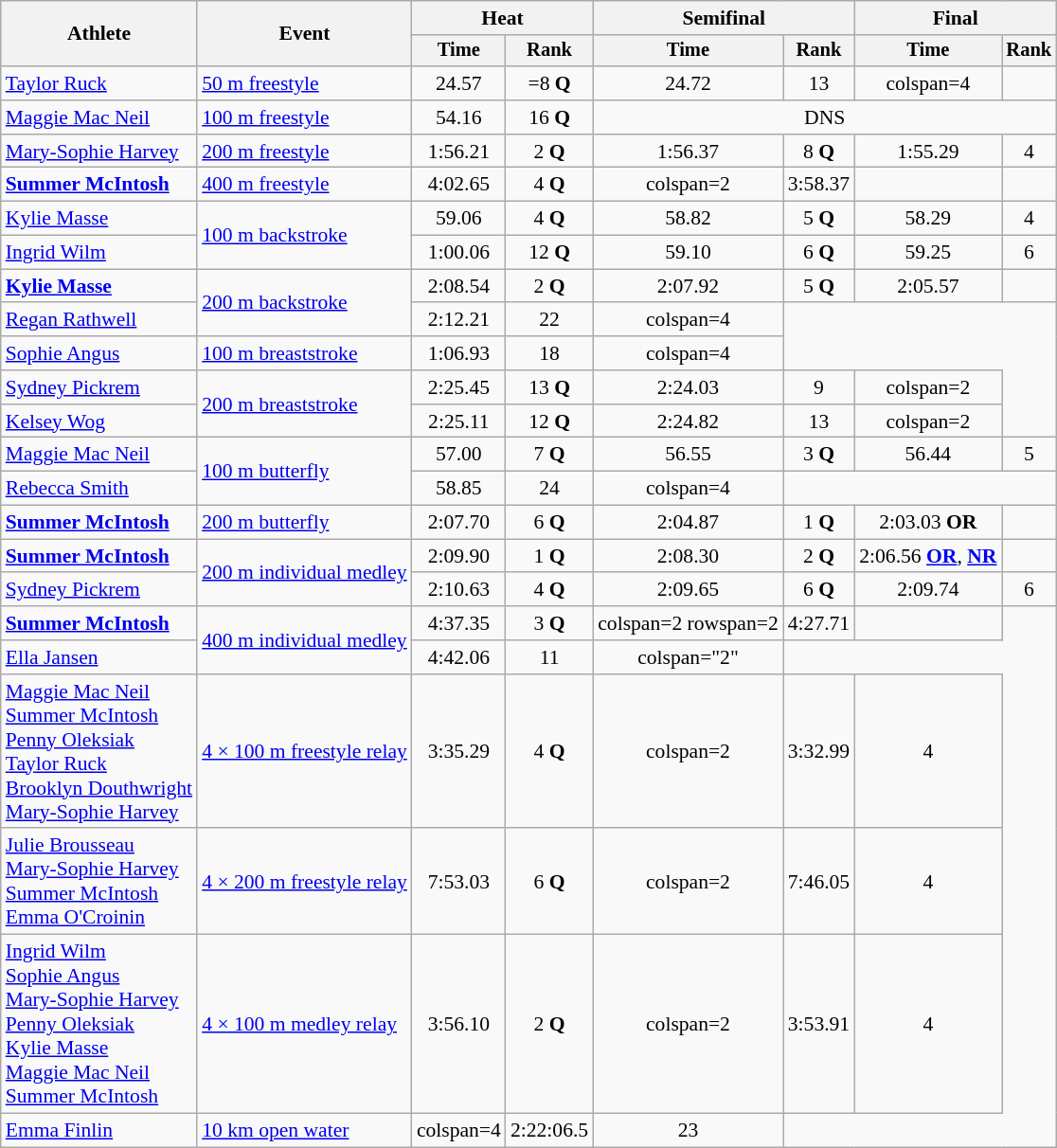<table class=wikitable style=font-size:90%;text-align:center>
<tr>
<th rowspan=2>Athlete</th>
<th rowspan=2>Event</th>
<th colspan=2>Heat</th>
<th colspan=2>Semifinal</th>
<th colspan=2>Final</th>
</tr>
<tr style=font-size:95%>
<th>Time</th>
<th>Rank</th>
<th>Time</th>
<th>Rank</th>
<th>Time</th>
<th>Rank</th>
</tr>
<tr>
<td align=left><a href='#'>Taylor Ruck</a></td>
<td align=left><a href='#'>50 m freestyle</a></td>
<td>24.57</td>
<td>=8 <strong>Q</strong></td>
<td>24.72</td>
<td>13</td>
<td>colspan=4 </td>
</tr>
<tr>
<td align=left><a href='#'>Maggie Mac Neil</a></td>
<td align=left><a href='#'>100 m freestyle</a></td>
<td>54.16</td>
<td>16 <strong>Q</strong></td>
<td colspan=4>DNS</td>
</tr>
<tr>
<td align=left><a href='#'>Mary-Sophie Harvey</a></td>
<td align=left><a href='#'>200 m freestyle</a></td>
<td>1:56.21</td>
<td>2 <strong>Q</strong></td>
<td>1:56.37</td>
<td>8 <strong>Q</strong></td>
<td>1:55.29</td>
<td>4</td>
</tr>
<tr>
<td align=left><strong><a href='#'>Summer McIntosh</a></strong></td>
<td align=left><a href='#'>400 m freestyle</a></td>
<td>4:02.65</td>
<td>4 <strong>Q</strong></td>
<td>colspan=2 </td>
<td>3:58.37</td>
<td></td>
</tr>
<tr align=center>
<td align=left><a href='#'>Kylie Masse</a></td>
<td align=left rowspan=2><a href='#'>100 m backstroke</a></td>
<td>59.06</td>
<td>4 <strong>Q</strong></td>
<td>58.82</td>
<td>5 <strong>Q</strong></td>
<td>58.29</td>
<td>4</td>
</tr>
<tr align=center>
<td align=left><a href='#'>Ingrid Wilm</a></td>
<td>1:00.06</td>
<td>12 <strong>Q</strong></td>
<td>59.10</td>
<td>6 <strong>Q</strong></td>
<td>59.25</td>
<td>6</td>
</tr>
<tr align=center>
<td align=left><strong><a href='#'>Kylie Masse</a></strong></td>
<td align=left rowspan=2><a href='#'>200 m backstroke</a></td>
<td>2:08.54</td>
<td>2 <strong>Q</strong></td>
<td>2:07.92</td>
<td>5 <strong>Q</strong></td>
<td>2:05.57</td>
<td></td>
</tr>
<tr align=center>
<td align=left><a href='#'>Regan Rathwell</a></td>
<td>2:12.21</td>
<td>22</td>
<td>colspan=4 </td>
</tr>
<tr align=center>
<td align=left><a href='#'>Sophie Angus</a></td>
<td align=left><a href='#'>100 m breaststroke</a></td>
<td>1:06.93</td>
<td>18</td>
<td>colspan=4 </td>
</tr>
<tr align=center>
<td align=left><a href='#'>Sydney Pickrem</a></td>
<td align=left rowspan=2><a href='#'>200 m breaststroke</a></td>
<td>2:25.45</td>
<td>13 <strong>Q</strong></td>
<td>2:24.03</td>
<td>9</td>
<td>colspan=2 </td>
</tr>
<tr align=center>
<td align=left><a href='#'>Kelsey Wog</a></td>
<td>2:25.11</td>
<td>12 <strong>Q</strong></td>
<td>2:24.82</td>
<td>13</td>
<td>colspan=2 </td>
</tr>
<tr align=center>
<td align=left><a href='#'>Maggie Mac Neil</a></td>
<td align=left rowspan=2><a href='#'>100 m butterfly</a></td>
<td>57.00</td>
<td>7 <strong>Q</strong></td>
<td>56.55</td>
<td>3 <strong>Q</strong></td>
<td>56.44</td>
<td>5</td>
</tr>
<tr align=center>
<td align=left><a href='#'>Rebecca Smith</a></td>
<td>58.85</td>
<td>24</td>
<td>colspan=4 </td>
</tr>
<tr align=center>
<td align=left><strong><a href='#'>Summer McIntosh</a></strong></td>
<td align=left><a href='#'>200 m butterfly</a></td>
<td>2:07.70</td>
<td>6 <strong>Q</strong></td>
<td>2:04.87</td>
<td>1 <strong>Q</strong></td>
<td>2:03.03 <strong>OR</strong></td>
<td></td>
</tr>
<tr>
<td align=left><strong><a href='#'>Summer McIntosh</a></strong></td>
<td align=left rowspan=2><a href='#'>200 m individual medley</a></td>
<td>2:09.90</td>
<td>1 <strong>Q</strong></td>
<td>2:08.30</td>
<td>2 <strong>Q</strong></td>
<td>2:06.56 <strong><a href='#'>OR</a></strong>, <strong><a href='#'>NR</a></strong></td>
<td></td>
</tr>
<tr>
<td align=left><a href='#'>Sydney Pickrem</a></td>
<td>2:10.63</td>
<td>4 <strong>Q</strong></td>
<td>2:09.65</td>
<td>6 <strong>Q</strong></td>
<td>2:09.74</td>
<td>6</td>
</tr>
<tr>
<td align=left><strong><a href='#'>Summer McIntosh</a></strong></td>
<td align=left rowspan=2><a href='#'>400 m individual medley</a></td>
<td>4:37.35</td>
<td>3 <strong>Q</strong></td>
<td>colspan=2 rowspan=2 </td>
<td>4:27.71</td>
<td></td>
</tr>
<tr>
<td align=left><a href='#'>Ella Jansen</a></td>
<td>4:42.06</td>
<td>11</td>
<td>colspan="2" </td>
</tr>
<tr>
<td align=left><a href='#'>Maggie Mac Neil</a><br><a href='#'>Summer McIntosh</a><br><a href='#'>Penny Oleksiak</a><br><a href='#'>Taylor Ruck</a><br><a href='#'>Brooklyn Douthwright</a><br><a href='#'>Mary-Sophie Harvey</a></td>
<td align=left><a href='#'>4 × 100 m freestyle relay</a></td>
<td>3:35.29</td>
<td>4 <strong>Q</strong></td>
<td>colspan=2 </td>
<td>3:32.99</td>
<td>4</td>
</tr>
<tr>
<td align=left><a href='#'>Julie Brousseau</a><br><a href='#'>Mary-Sophie Harvey</a><br><a href='#'>Summer McIntosh</a><br><a href='#'>Emma O'Croinin</a></td>
<td align=left><a href='#'>4 × 200 m freestyle relay</a></td>
<td>7:53.03</td>
<td>6 <strong>Q</strong></td>
<td>colspan=2 </td>
<td>7:46.05</td>
<td>4</td>
</tr>
<tr>
<td align=left><a href='#'>Ingrid Wilm</a><br><a href='#'>Sophie Angus</a><br><a href='#'>Mary-Sophie Harvey</a><br><a href='#'>Penny Oleksiak</a><br><a href='#'>Kylie Masse</a><br><a href='#'>Maggie Mac Neil</a><br><a href='#'>Summer McIntosh</a></td>
<td align=left><a href='#'>4 × 100 m medley relay</a></td>
<td>3:56.10</td>
<td>2 <strong>Q</strong></td>
<td>colspan=2 </td>
<td>3:53.91</td>
<td>4</td>
</tr>
<tr>
<td align=left><a href='#'>Emma Finlin</a></td>
<td align=left><a href='#'>10 km open water</a></td>
<td>colspan=4 </td>
<td>2:22:06.5</td>
<td>23</td>
</tr>
</table>
